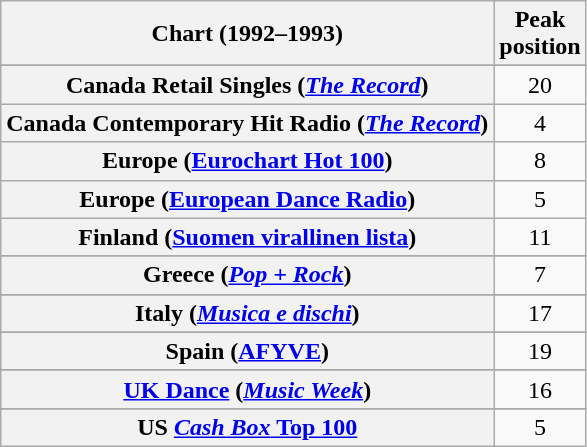<table class="wikitable sortable plainrowheaders" style="text-align:center">
<tr>
<th scope="col">Chart (1992–1993)</th>
<th scope="col">Peak<br>position</th>
</tr>
<tr>
</tr>
<tr>
</tr>
<tr>
</tr>
<tr>
</tr>
<tr>
</tr>
<tr>
<th scope="row">Canada Retail Singles (<em><a href='#'>The Record</a></em>)</th>
<td>20</td>
</tr>
<tr>
<th scope="row">Canada Contemporary Hit Radio (<em><a href='#'>The Record</a></em>)</th>
<td>4</td>
</tr>
<tr>
<th scope="row">Europe (<a href='#'>Eurochart Hot 100</a>)</th>
<td>8</td>
</tr>
<tr>
<th scope="row">Europe (<a href='#'>European Dance Radio</a>)</th>
<td>5</td>
</tr>
<tr>
<th scope="row">Finland (<a href='#'>Suomen virallinen lista</a>)</th>
<td>11</td>
</tr>
<tr>
</tr>
<tr>
</tr>
<tr>
<th scope="row">Greece (<em><a href='#'>Pop + Rock</a></em>)</th>
<td>7</td>
</tr>
<tr>
</tr>
<tr>
<th scope="row">Italy (<em><a href='#'>Musica e dischi</a></em>)</th>
<td>17</td>
</tr>
<tr>
</tr>
<tr>
</tr>
<tr>
</tr>
<tr>
</tr>
<tr>
<th scope="row">Spain (<a href='#'>AFYVE</a>)</th>
<td>19</td>
</tr>
<tr>
</tr>
<tr>
</tr>
<tr>
</tr>
<tr>
<th scope="row"><a href='#'>UK Dance</a> (<em><a href='#'>Music Week</a></em>)</th>
<td>16</td>
</tr>
<tr>
</tr>
<tr>
</tr>
<tr>
</tr>
<tr>
</tr>
<tr>
</tr>
<tr>
</tr>
<tr>
<th scope="row">US <a href='#'><em>Cash Box</em> Top 100</a></th>
<td>5</td>
</tr>
</table>
